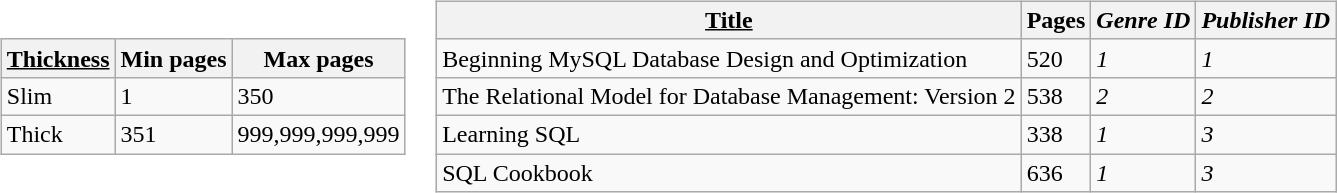<table>
<tr>
<td><br><table class="wikitable">
<tr>
<th><u>Thickness</u></th>
<th>Min pages</th>
<th>Max pages</th>
</tr>
<tr>
<td>Slim</td>
<td>1</td>
<td>350</td>
</tr>
<tr>
<td>Thick</td>
<td>351</td>
<td>999,999,999,999</td>
</tr>
</table>
</td>
<td><br><table class="wikitable">
<tr>
<th><u>Title</u></th>
<th>Pages</th>
<th><em>Genre ID</em></th>
<th><em>Publisher ID</em></th>
</tr>
<tr>
<td>Beginning MySQL Database Design and Optimization</td>
<td>520</td>
<td><em>1</em></td>
<td><em>1</em></td>
</tr>
<tr>
<td>The Relational Model for Database Management: Version 2</td>
<td>538</td>
<td><em>2</em></td>
<td><em>2</em></td>
</tr>
<tr>
<td>Learning SQL</td>
<td>338</td>
<td><em>1</em></td>
<td><em>3</em></td>
</tr>
<tr>
<td>SQL Cookbook</td>
<td>636</td>
<td><em>1</em></td>
<td><em>3</em></td>
</tr>
</table>
</td>
</tr>
</table>
